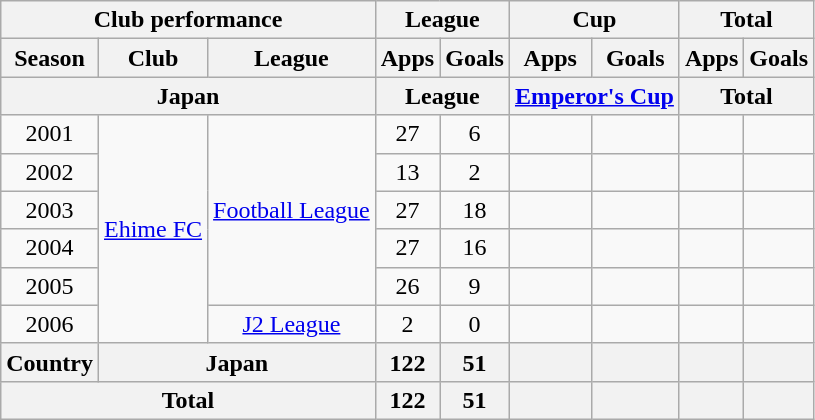<table class="wikitable" style="text-align:center;">
<tr>
<th colspan=3>Club performance</th>
<th colspan=2>League</th>
<th colspan=2>Cup</th>
<th colspan=2>Total</th>
</tr>
<tr>
<th>Season</th>
<th>Club</th>
<th>League</th>
<th>Apps</th>
<th>Goals</th>
<th>Apps</th>
<th>Goals</th>
<th>Apps</th>
<th>Goals</th>
</tr>
<tr>
<th colspan=3>Japan</th>
<th colspan=2>League</th>
<th colspan=2><a href='#'>Emperor's Cup</a></th>
<th colspan=2>Total</th>
</tr>
<tr>
<td>2001</td>
<td rowspan="6"><a href='#'>Ehime FC</a></td>
<td rowspan="5"><a href='#'>Football League</a></td>
<td>27</td>
<td>6</td>
<td></td>
<td></td>
<td></td>
<td></td>
</tr>
<tr>
<td>2002</td>
<td>13</td>
<td>2</td>
<td></td>
<td></td>
<td></td>
<td></td>
</tr>
<tr>
<td>2003</td>
<td>27</td>
<td>18</td>
<td></td>
<td></td>
<td></td>
<td></td>
</tr>
<tr>
<td>2004</td>
<td>27</td>
<td>16</td>
<td></td>
<td></td>
<td></td>
<td></td>
</tr>
<tr>
<td>2005</td>
<td>26</td>
<td>9</td>
<td></td>
<td></td>
<td></td>
<td></td>
</tr>
<tr>
<td>2006</td>
<td><a href='#'>J2 League</a></td>
<td>2</td>
<td>0</td>
<td></td>
<td></td>
<td></td>
<td></td>
</tr>
<tr>
<th rowspan=1>Country</th>
<th colspan=2>Japan</th>
<th>122</th>
<th>51</th>
<th></th>
<th></th>
<th></th>
<th></th>
</tr>
<tr>
<th colspan=3>Total</th>
<th>122</th>
<th>51</th>
<th></th>
<th></th>
<th></th>
<th></th>
</tr>
</table>
